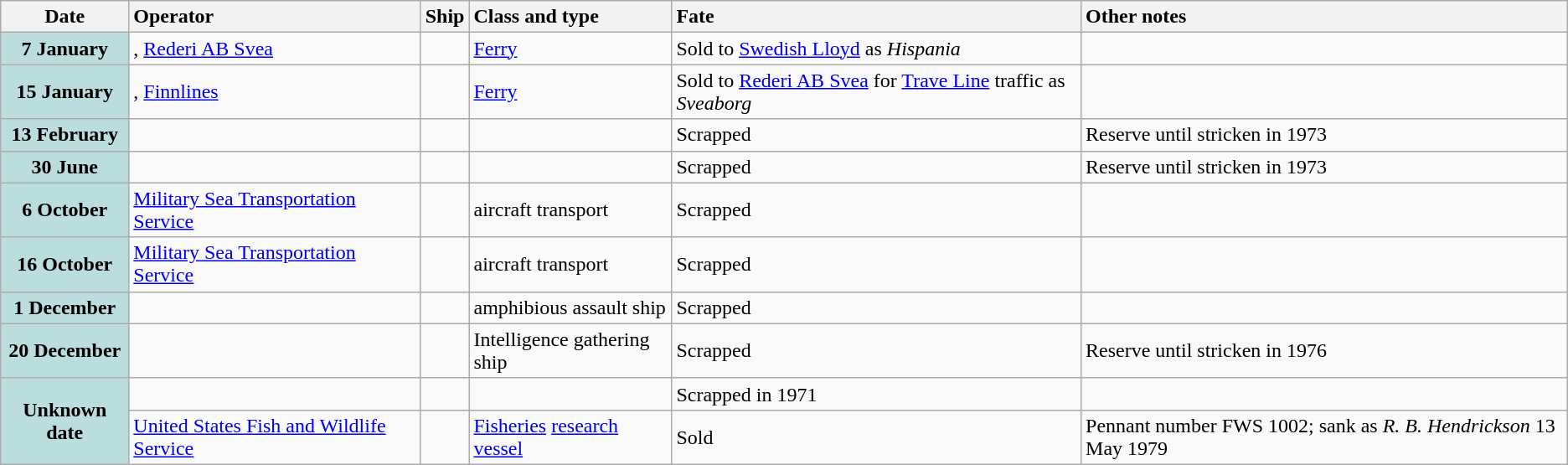<table class="wikitable">
<tr>
<th>Date</th>
<th style="text-align: left;">Operator</th>
<th style="text-align: left;">Ship</th>
<th style="text-align: left;">Class and type</th>
<th style="text-align: left;">Fate</th>
<th style="text-align: left;">Other notes</th>
</tr>
<tr>
<th style="background: #bbdddd;">7 January</th>
<td>, <a href='#'>Rederi AB Svea</a></td>
<td><strong></strong></td>
<td><a href='#'>Ferry</a></td>
<td>Sold to <a href='#'>Swedish Lloyd</a> as <em>Hispania</em></td>
<td></td>
</tr>
<tr>
<th style="background: #bbdddd;">15 January</th>
<td>, <a href='#'>Finnlines</a></td>
<td><strong></strong></td>
<td><a href='#'>Ferry</a></td>
<td>Sold to <a href='#'>Rederi AB Svea</a> for <a href='#'>Trave Line</a> traffic as <em>Sveaborg</em></td>
<td></td>
</tr>
<tr>
<th style="background: #bbdddd;">13 February</th>
<td></td>
<td><strong></strong></td>
<td></td>
<td>Scrapped</td>
<td>Reserve until stricken in 1973</td>
</tr>
<tr>
<th style="background: #bbdddd;">30 June</th>
<td></td>
<td><strong></strong></td>
<td></td>
<td>Scrapped</td>
<td>Reserve until stricken in 1973</td>
</tr>
<tr>
<th style="background: #bbdddd;">6 October</th>
<td> <a href='#'>Military Sea Transportation Service</a></td>
<td><strong></strong></td>
<td> aircraft transport</td>
<td>Scrapped</td>
<td></td>
</tr>
<tr>
<th style="background: #bbdddd;">16 October</th>
<td> <a href='#'>Military Sea Transportation Service</a></td>
<td><strong></strong></td>
<td> aircraft transport</td>
<td>Scrapped</td>
<td></td>
</tr>
<tr>
<th style="background: #bbdddd;">1 December</th>
<td></td>
<td><strong></strong></td>
<td> amphibious assault ship</td>
<td>Scrapped</td>
<td></td>
</tr>
<tr>
<th style="background: #bbdddd;">20 December</th>
<td></td>
<td><strong></strong></td>
<td>Intelligence gathering ship</td>
<td>Scrapped</td>
<td>Reserve until stricken in 1976</td>
</tr>
<tr>
<th style="background: #bbdddd;" rowspan=2>Unknown date</th>
<td></td>
<td><strong></strong></td>
<td></td>
<td>Scrapped in 1971</td>
<td></td>
</tr>
<tr>
<td> <a href='#'>United States Fish and Wildlife Service</a></td>
<td><strong></strong></td>
<td><a href='#'>Fisheries</a> <a href='#'>research vessel</a></td>
<td>Sold</td>
<td>Pennant number FWS 1002; sank as <em>R. B. Hendrickson</em> 13 May 1979</td>
</tr>
</table>
